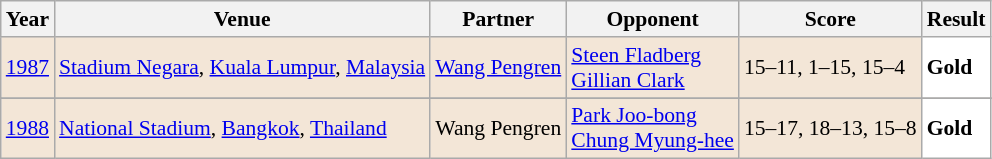<table class="sortable wikitable" style="font-size: 90%;">
<tr>
<th>Year</th>
<th>Venue</th>
<th>Partner</th>
<th>Opponent</th>
<th>Score</th>
<th>Result</th>
</tr>
<tr style="background:#F3E6D7">
<td align="center"><a href='#'>1987</a></td>
<td align="left"><a href='#'>Stadium Negara</a>, <a href='#'>Kuala Lumpur</a>, <a href='#'>Malaysia</a></td>
<td align="left"> <a href='#'>Wang Pengren</a></td>
<td align="left"> <a href='#'>Steen Fladberg</a><br> <a href='#'>Gillian Clark</a></td>
<td align="left">15–11, 1–15, 15–4</td>
<td style="text-align:left; background: white"> <strong>Gold</strong></td>
</tr>
<tr>
</tr>
<tr style="background:#F3E6D7">
<td align="center"><a href='#'>1988</a></td>
<td align="left"><a href='#'>National Stadium</a>, <a href='#'>Bangkok</a>, <a href='#'>Thailand</a></td>
<td align="left"> Wang Pengren</td>
<td align="left"> <a href='#'>Park Joo-bong</a><br> <a href='#'>Chung Myung-hee</a></td>
<td align="left">15–17, 18–13, 15–8</td>
<td style="text-align:left; background: white"> <strong>Gold</strong></td>
</tr>
</table>
